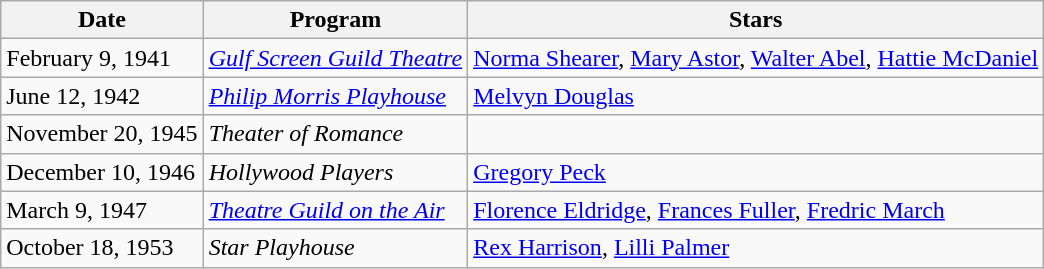<table class="wikitable">
<tr>
<th>Date</th>
<th>Program</th>
<th>Stars</th>
</tr>
<tr>
<td>February 9, 1941</td>
<td><em><a href='#'>Gulf Screen Guild Theatre</a></em></td>
<td><a href='#'>Norma Shearer</a>, <a href='#'>Mary Astor</a>, <a href='#'>Walter Abel</a>, <a href='#'>Hattie McDaniel</a></td>
</tr>
<tr>
<td>June 12, 1942</td>
<td><em><a href='#'>Philip Morris Playhouse</a></em></td>
<td><a href='#'>Melvyn Douglas</a></td>
</tr>
<tr>
<td>November 20, 1945</td>
<td><em>Theater of Romance</em></td>
<td></td>
</tr>
<tr>
<td>December 10, 1946</td>
<td><em>Hollywood Players</em></td>
<td><a href='#'>Gregory Peck</a></td>
</tr>
<tr>
<td>March 9, 1947</td>
<td><em><a href='#'>Theatre Guild on the Air</a></em></td>
<td><a href='#'>Florence Eldridge</a>, <a href='#'>Frances Fuller</a>, <a href='#'>Fredric March</a></td>
</tr>
<tr>
<td>October 18, 1953</td>
<td><em>Star Playhouse</em></td>
<td><a href='#'>Rex Harrison</a>, <a href='#'>Lilli Palmer</a></td>
</tr>
</table>
